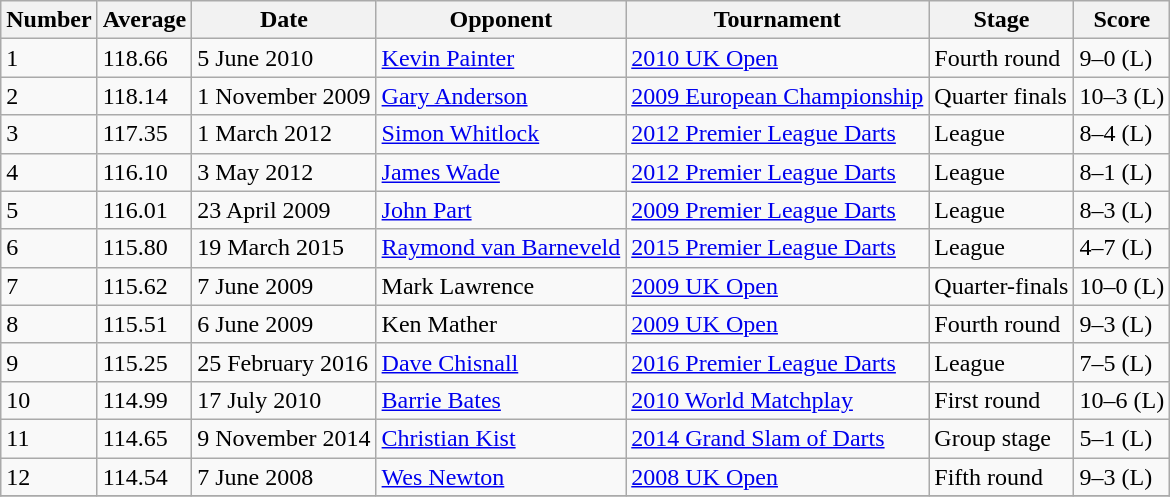<table class="wikitable">
<tr>
<th>Number</th>
<th>Average</th>
<th>Date</th>
<th>Opponent</th>
<th>Tournament</th>
<th>Stage</th>
<th>Score</th>
</tr>
<tr>
<td>1</td>
<td>118.66</td>
<td>5 June 2010</td>
<td> <a href='#'>Kevin Painter</a></td>
<td><a href='#'>2010 UK Open</a></td>
<td>Fourth round</td>
<td>9–0 (L)</td>
</tr>
<tr>
<td>2</td>
<td>118.14</td>
<td>1 November 2009</td>
<td> <a href='#'>Gary Anderson</a></td>
<td><a href='#'>2009 European Championship</a></td>
<td>Quarter finals</td>
<td>10–3 (L)</td>
</tr>
<tr>
<td>3</td>
<td>117.35</td>
<td>1 March 2012</td>
<td> <a href='#'>Simon Whitlock</a></td>
<td><a href='#'>2012 Premier League Darts</a></td>
<td>League</td>
<td>8–4 (L)</td>
</tr>
<tr>
<td>4</td>
<td>116.10</td>
<td>3 May 2012</td>
<td> <a href='#'>James Wade</a></td>
<td><a href='#'>2012 Premier League Darts</a></td>
<td>League</td>
<td>8–1 (L)</td>
</tr>
<tr>
<td>5</td>
<td>116.01</td>
<td>23 April 2009</td>
<td> <a href='#'>John Part</a></td>
<td><a href='#'>2009 Premier League Darts</a></td>
<td>League</td>
<td>8–3 (L)</td>
</tr>
<tr>
<td>6</td>
<td>115.80</td>
<td>19 March 2015</td>
<td> <a href='#'>Raymond van Barneveld</a></td>
<td><a href='#'>2015 Premier League Darts</a></td>
<td>League</td>
<td>4–7 (L)</td>
</tr>
<tr>
<td>7</td>
<td>115.62</td>
<td>7 June 2009</td>
<td> Mark Lawrence</td>
<td><a href='#'>2009 UK Open</a></td>
<td>Quarter-finals</td>
<td>10–0 (L)</td>
</tr>
<tr>
<td>8</td>
<td>115.51</td>
<td>6 June 2009</td>
<td> Ken Mather</td>
<td><a href='#'>2009 UK Open</a></td>
<td>Fourth round</td>
<td>9–3 (L)</td>
</tr>
<tr>
<td>9</td>
<td>115.25</td>
<td>25 February 2016</td>
<td> <a href='#'>Dave Chisnall</a></td>
<td><a href='#'>2016 Premier League Darts</a></td>
<td>League</td>
<td>7–5 (L)</td>
</tr>
<tr>
<td>10</td>
<td>114.99</td>
<td>17 July 2010</td>
<td> <a href='#'>Barrie Bates</a></td>
<td><a href='#'>2010 World Matchplay</a></td>
<td>First round</td>
<td>10–6 (L)</td>
</tr>
<tr>
<td>11</td>
<td>114.65</td>
<td>9 November 2014</td>
<td> <a href='#'>Christian Kist</a></td>
<td><a href='#'>2014 Grand Slam of Darts</a></td>
<td>Group stage</td>
<td>5–1 (L)</td>
</tr>
<tr>
<td>12</td>
<td>114.54</td>
<td>7 June 2008</td>
<td> <a href='#'>Wes Newton</a></td>
<td><a href='#'>2008 UK Open</a></td>
<td>Fifth round</td>
<td>9–3 (L)</td>
</tr>
<tr>
</tr>
</table>
